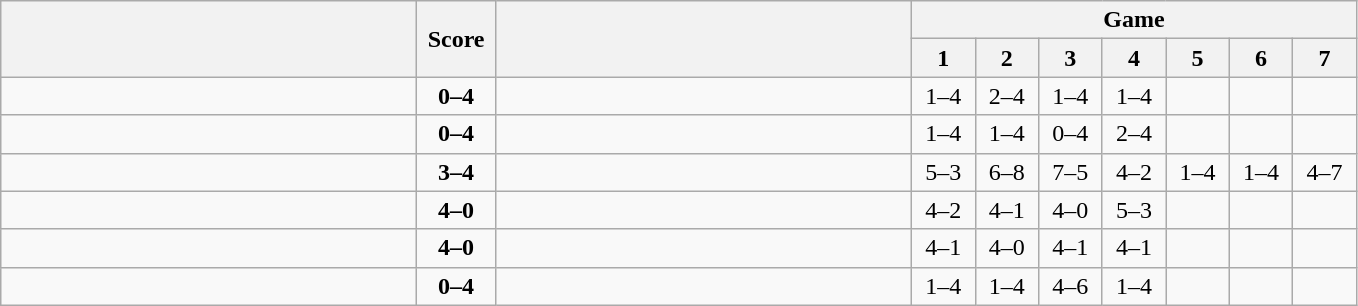<table class="wikitable" style="text-align: center;">
<tr>
<th rowspan=2 align="right" width="270"></th>
<th rowspan=2 width="45">Score</th>
<th rowspan=2 align="left" width="270"></th>
<th colspan=7>Game</th>
</tr>
<tr>
<th width="35">1</th>
<th width="35">2</th>
<th width="35">3</th>
<th width="35">4</th>
<th width="35">5</th>
<th width="35">6</th>
<th width="35">7</th>
</tr>
<tr>
<td align=left></td>
<td align=center><strong>0–4</strong></td>
<td align=left><strong></strong></td>
<td>1–4</td>
<td>2–4</td>
<td>1–4</td>
<td>1–4</td>
<td></td>
<td></td>
<td></td>
</tr>
<tr>
<td align=left></td>
<td align=center><strong>0–4</strong></td>
<td align=left><strong></strong></td>
<td>1–4</td>
<td>1–4</td>
<td>0–4</td>
<td>2–4</td>
<td></td>
<td></td>
<td></td>
</tr>
<tr>
<td align=left></td>
<td align=center><strong>3–4</strong></td>
<td align=left><strong></strong></td>
<td>5–3</td>
<td>6–8</td>
<td>7–5</td>
<td>4–2</td>
<td>1–4</td>
<td>1–4</td>
<td>4–7</td>
</tr>
<tr>
<td align=left><strong></strong></td>
<td align=center><strong>4–0</strong></td>
<td align=left></td>
<td>4–2</td>
<td>4–1</td>
<td>4–0</td>
<td>5–3</td>
<td></td>
<td></td>
<td></td>
</tr>
<tr>
<td align=left><strong></strong></td>
<td align=center><strong>4–0</strong></td>
<td align=left></td>
<td>4–1</td>
<td>4–0</td>
<td>4–1</td>
<td>4–1</td>
<td></td>
<td></td>
<td></td>
</tr>
<tr>
<td align=left></td>
<td align=center><strong>0–4</strong></td>
<td align=left><strong></strong></td>
<td>1–4</td>
<td>1–4</td>
<td>4–6</td>
<td>1–4</td>
<td></td>
<td></td>
<td></td>
</tr>
</table>
